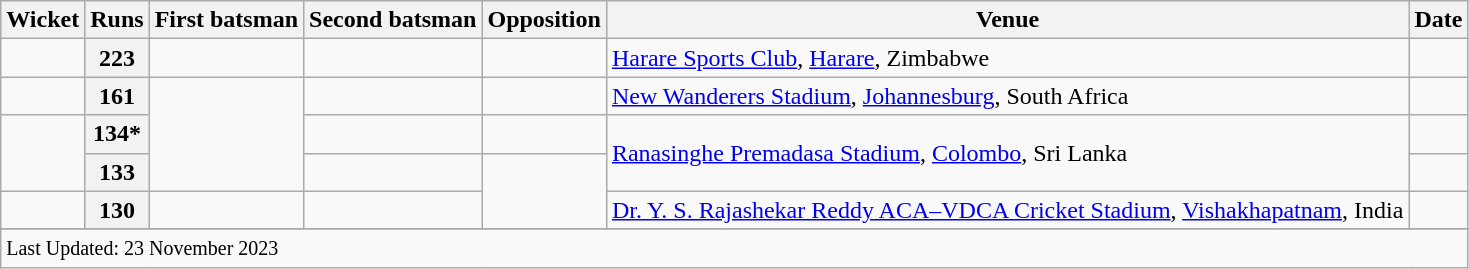<table class="wikitable plainrowheaders sortable">
<tr>
<th scope=col>Wicket</th>
<th scope=col>Runs</th>
<th scope=col>First batsman</th>
<th scope=col>Second batsman</th>
<th scope=col>Opposition</th>
<th scope=col>Venue</th>
<th scope=col>Date</th>
</tr>
<tr>
<td align=center></td>
<th scope=row style=text-align:center;>223</th>
<td></td>
<td></td>
<td></td>
<td><a href='#'>Harare Sports Club</a>, <a href='#'>Harare</a>, Zimbabwe</td>
<td></td>
</tr>
<tr>
<td align=center></td>
<th scope=row style=text-align:center;>161</th>
<td rowspan=3></td>
<td></td>
<td></td>
<td><a href='#'>New Wanderers Stadium</a>, <a href='#'>Johannesburg</a>, South Africa</td>
<td></td>
</tr>
<tr>
<td align=center rowspan=2></td>
<th scope=row style=text-align:center;>134*</th>
<td></td>
<td></td>
<td rowspan=2><a href='#'>Ranasinghe Premadasa Stadium</a>, <a href='#'>Colombo</a>, Sri Lanka</td>
<td></td>
</tr>
<tr>
<th scope=row style=text-align:center;>133</th>
<td></td>
<td rowspan=2></td>
<td></td>
</tr>
<tr>
<td align=center></td>
<th scope=row style=text-align:center;>130</th>
<td></td>
<td></td>
<td><a href='#'>Dr. Y. S. Rajashekar Reddy ACA–VDCA Cricket Stadium</a>, <a href='#'>Vishakhapatnam</a>, India</td>
<td></td>
</tr>
<tr>
</tr>
<tr class=sortbottom>
<td colspan=7><small>Last Updated: 23 November 2023</small></td>
</tr>
</table>
